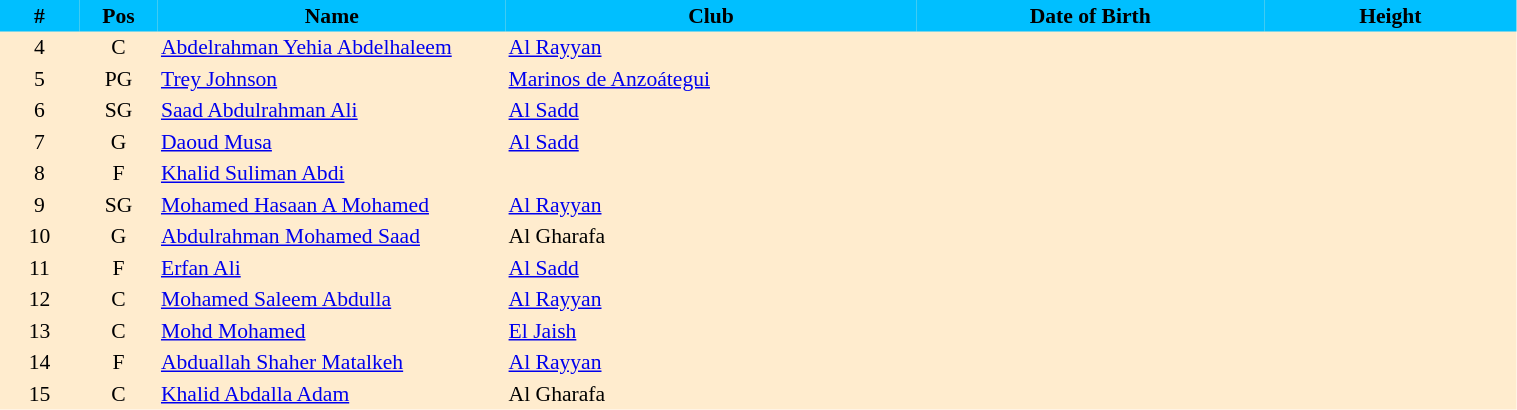<table border=0 cellpadding=2 cellspacing=0  |- bgcolor=#FFECCE style="text-align:center; font-size:90%;" width=80%>
<tr bgcolor=#00BFFF>
<th width=5%>#</th>
<th width=5%>Pos</th>
<th width=22%>Name</th>
<th width=26%>Club</th>
<th width=22%>Date of Birth</th>
<th width=16%>Height</th>
</tr>
<tr>
<td>4</td>
<td>C</td>
<td align=left><a href='#'>Abdelrahman Yehia Abdelhaleem</a></td>
<td align=left> <a href='#'>Al Rayyan</a></td>
<td align=left></td>
<td></td>
</tr>
<tr>
<td>5</td>
<td>PG</td>
<td align=left><a href='#'>Trey Johnson</a></td>
<td align=left> <a href='#'>Marinos de Anzoátegui</a></td>
<td align=left></td>
<td></td>
</tr>
<tr>
<td>6</td>
<td>SG</td>
<td align=left><a href='#'>Saad Abdulrahman Ali</a></td>
<td align=left> <a href='#'>Al Sadd</a></td>
<td align=left></td>
<td></td>
</tr>
<tr>
<td>7</td>
<td>G</td>
<td align=left><a href='#'>Daoud Musa</a></td>
<td align=left> <a href='#'>Al Sadd</a></td>
<td align=left></td>
<td></td>
</tr>
<tr>
<td>8</td>
<td>F</td>
<td align=left><a href='#'>Khalid Suliman Abdi</a></td>
<td align=left></td>
<td align=left></td>
<td></td>
</tr>
<tr>
<td>9</td>
<td>SG</td>
<td align=left><a href='#'>Mohamed Hasaan A Mohamed</a></td>
<td align=left> <a href='#'>Al Rayyan</a></td>
<td align=left></td>
<td></td>
</tr>
<tr>
<td>10</td>
<td>G</td>
<td align=left><a href='#'>Abdulrahman Mohamed Saad</a></td>
<td align=left> Al Gharafa</td>
<td align=left></td>
<td></td>
</tr>
<tr>
<td>11</td>
<td>F</td>
<td align=left><a href='#'>Erfan Ali</a></td>
<td align=left> <a href='#'>Al Sadd</a></td>
<td align=left></td>
<td></td>
</tr>
<tr>
<td>12</td>
<td>C</td>
<td align=left><a href='#'>Mohamed Saleem Abdulla</a></td>
<td align=left> <a href='#'>Al Rayyan</a></td>
<td align=left></td>
<td></td>
</tr>
<tr>
<td>13</td>
<td>C</td>
<td align=left><a href='#'>Mohd Mohamed</a></td>
<td align=left> <a href='#'>El Jaish</a></td>
<td align=left></td>
<td></td>
</tr>
<tr>
<td>14</td>
<td>F</td>
<td align=left><a href='#'>Abduallah Shaher Matalkeh</a></td>
<td align=left> <a href='#'>Al Rayyan</a></td>
<td align=left></td>
<td></td>
</tr>
<tr>
<td>15</td>
<td>C</td>
<td align=left><a href='#'>Khalid Abdalla Adam</a></td>
<td align=left> Al Gharafa</td>
<td align=left></td>
<td></td>
</tr>
<tr>
</tr>
</table>
